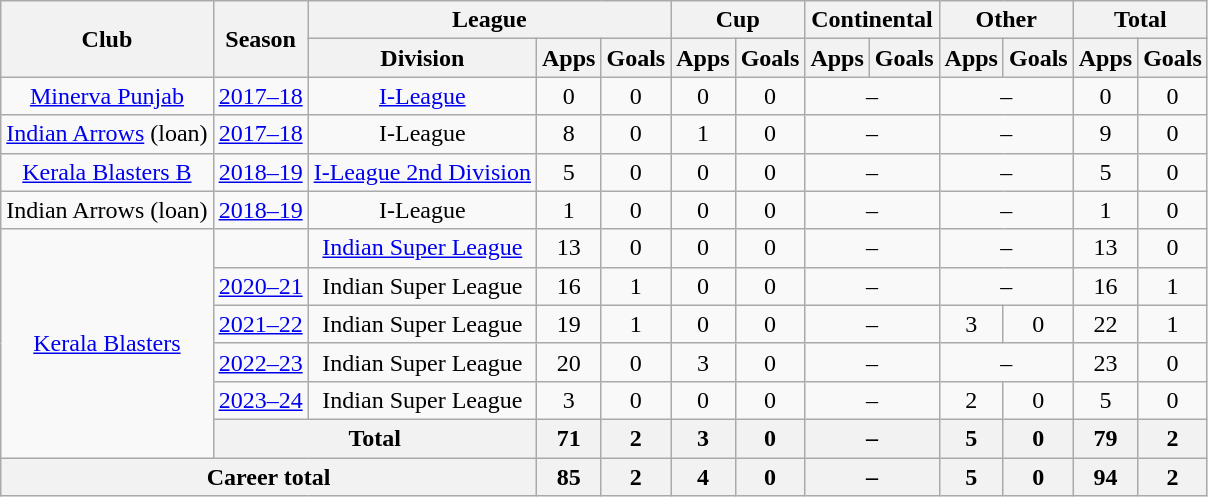<table class="wikitable" style="text-align: center;">
<tr>
<th rowspan="2">Club</th>
<th rowspan="2">Season</th>
<th colspan="3">League</th>
<th colspan="2">Cup</th>
<th colspan="2">Continental</th>
<th colspan="2">Other</th>
<th colspan="2">Total</th>
</tr>
<tr>
<th>Division</th>
<th>Apps</th>
<th>Goals</th>
<th>Apps</th>
<th>Goals</th>
<th>Apps</th>
<th>Goals</th>
<th>Apps</th>
<th>Goals</th>
<th>Apps</th>
<th>Goals</th>
</tr>
<tr>
<td><a href='#'>Minerva Punjab</a></td>
<td><a href='#'>2017–18</a></td>
<td><a href='#'>I-League</a></td>
<td>0</td>
<td>0</td>
<td>0</td>
<td>0</td>
<td colspan="2">–</td>
<td colspan="2">–</td>
<td>0</td>
<td>0</td>
</tr>
<tr>
<td><a href='#'>Indian Arrows</a> (loan)</td>
<td><a href='#'>2017–18</a></td>
<td>I-League</td>
<td>8</td>
<td>0</td>
<td>1</td>
<td>0</td>
<td colspan="2">–</td>
<td colspan="2">–</td>
<td>9</td>
<td>0</td>
</tr>
<tr>
<td><a href='#'>Kerala Blasters B</a></td>
<td><a href='#'>2018–19</a></td>
<td><a href='#'>I-League 2nd Division</a></td>
<td>5</td>
<td>0</td>
<td>0</td>
<td>0</td>
<td colspan="2">–</td>
<td colspan="2">–</td>
<td>5</td>
<td>0</td>
</tr>
<tr>
<td>Indian Arrows (loan)</td>
<td><a href='#'>2018–19</a></td>
<td>I-League</td>
<td>1</td>
<td>0</td>
<td>0</td>
<td>0</td>
<td colspan="2">–</td>
<td colspan="2">–</td>
<td>1</td>
<td>0</td>
</tr>
<tr>
<td rowspan="6"><a href='#'>Kerala Blasters</a></td>
<td></td>
<td><a href='#'>Indian Super League</a></td>
<td>13</td>
<td>0</td>
<td>0</td>
<td>0</td>
<td colspan="2">–</td>
<td colspan="2">–</td>
<td>13</td>
<td>0</td>
</tr>
<tr>
<td><a href='#'>2020–21</a></td>
<td>Indian Super League</td>
<td>16</td>
<td>1</td>
<td>0</td>
<td>0</td>
<td colspan="2">–</td>
<td colspan="2">–</td>
<td>16</td>
<td>1</td>
</tr>
<tr>
<td><a href='#'>2021–22</a></td>
<td>Indian Super League</td>
<td>19</td>
<td>1</td>
<td>0</td>
<td>0</td>
<td colspan="2">–</td>
<td>3</td>
<td>0</td>
<td>22</td>
<td>1</td>
</tr>
<tr>
<td><a href='#'>2022–23</a></td>
<td>Indian Super League</td>
<td>20</td>
<td>0</td>
<td>3</td>
<td>0</td>
<td colspan="2">–</td>
<td colspan="2">–</td>
<td>23</td>
<td>0</td>
</tr>
<tr>
<td><a href='#'>2023–24</a></td>
<td>Indian Super League</td>
<td>3</td>
<td>0</td>
<td>0</td>
<td>0</td>
<td colspan="2">–</td>
<td>2</td>
<td>0</td>
<td>5</td>
<td>0</td>
</tr>
<tr>
<th colspan="2">Total</th>
<th>71</th>
<th>2</th>
<th>3</th>
<th>0</th>
<th colspan="2">–</th>
<th>5</th>
<th>0</th>
<th>79</th>
<th>2</th>
</tr>
<tr>
<th colspan="3">Career total</th>
<th>85</th>
<th>2</th>
<th>4</th>
<th>0</th>
<th colspan="2">–</th>
<th>5</th>
<th>0</th>
<th>94</th>
<th>2</th>
</tr>
</table>
